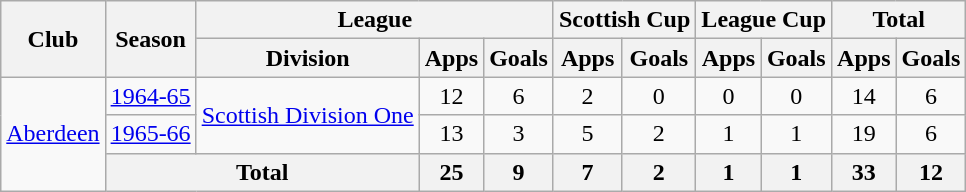<table class="wikitable" style="text-align:center">
<tr>
<th rowspan="2">Club</th>
<th rowspan="2">Season</th>
<th colspan="3">League</th>
<th colspan="2">Scottish Cup</th>
<th colspan="2">League Cup</th>
<th colspan="2">Total</th>
</tr>
<tr>
<th>Division</th>
<th>Apps</th>
<th>Goals</th>
<th>Apps</th>
<th>Goals</th>
<th>Apps</th>
<th>Goals</th>
<th>Apps</th>
<th>Goals</th>
</tr>
<tr>
<td rowspan="3"><a href='#'>Aberdeen</a></td>
<td><a href='#'>1964-65</a></td>
<td rowspan="2"><a href='#'>Scottish Division One</a></td>
<td>12</td>
<td>6</td>
<td>2</td>
<td>0</td>
<td>0</td>
<td>0</td>
<td>14</td>
<td>6</td>
</tr>
<tr>
<td><a href='#'>1965-66</a></td>
<td>13</td>
<td>3</td>
<td>5</td>
<td>2</td>
<td>1</td>
<td>1</td>
<td>19</td>
<td>6</td>
</tr>
<tr>
<th colspan="2">Total</th>
<th>25</th>
<th>9</th>
<th>7</th>
<th>2</th>
<th>1</th>
<th>1</th>
<th>33</th>
<th>12</th>
</tr>
</table>
